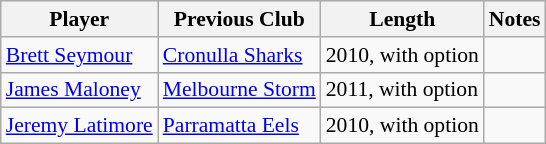<table class="wikitable" style="font-size:90%">
<tr style="background:#efefef;">
<th>Player</th>
<th>Previous Club</th>
<th>Length</th>
<th>Notes</th>
</tr>
<tr>
<td><a href='#'>Brett Seymour</a></td>
<td><a href='#'>Cronulla Sharks</a></td>
<td>2010, with option</td>
<td></td>
</tr>
<tr>
<td><a href='#'>James Maloney</a></td>
<td><a href='#'>Melbourne Storm</a></td>
<td>2011, with option</td>
<td></td>
</tr>
<tr>
<td><a href='#'>Jeremy Latimore</a></td>
<td><a href='#'>Parramatta Eels</a></td>
<td>2010, with option</td>
<td></td>
</tr>
</table>
